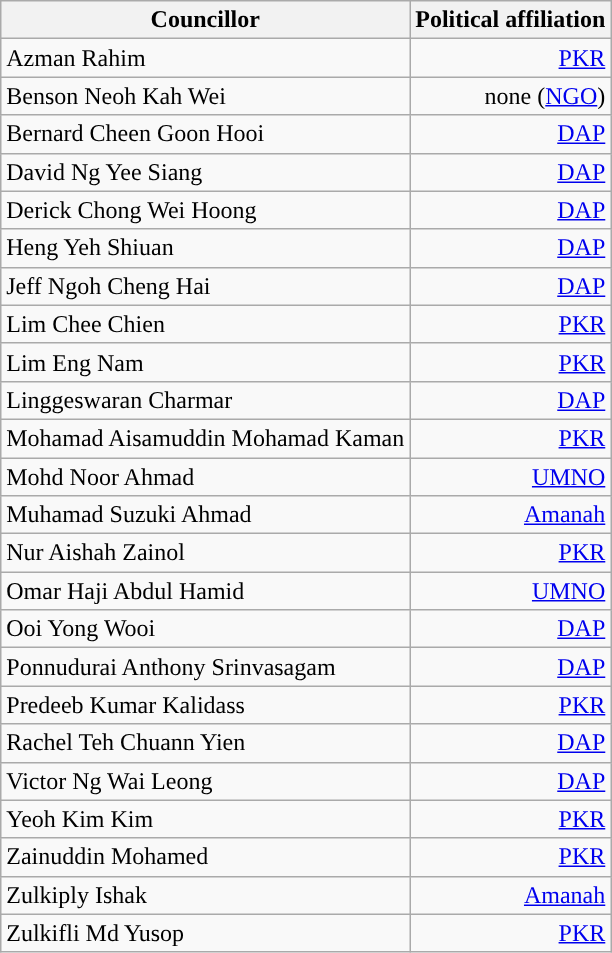<table class="wikitable sortable mw-collapsible">
<tr>
<th>Councillor</th>
<th>Political affiliation</th>
</tr>
<tr>
<td>Azman Rahim</td>
<td align="right"><a href='#'>PKR</a></td>
</tr>
<tr>
<td>Benson Neoh Kah Wei</td>
<td align="right">none (<a href='#'>NGO</a>)</td>
</tr>
<tr>
<td>Bernard Cheen Goon Hooi</td>
<td align="right"><a href='#'>DAP</a></td>
</tr>
<tr>
<td>David Ng Yee Siang</td>
<td align="right"><a href='#'>DAP</a></td>
</tr>
<tr>
<td>Derick Chong Wei Hoong</td>
<td align="right"><a href='#'>DAP</a></td>
</tr>
<tr>
<td>Heng Yeh Shiuan</td>
<td align="right"><a href='#'>DAP</a></td>
</tr>
<tr>
<td>Jeff Ngoh Cheng Hai</td>
<td align="right"><a href='#'>DAP</a></td>
</tr>
<tr>
<td>Lim Chee Chien</td>
<td align="right"><a href='#'>PKR</a></td>
</tr>
<tr>
<td>Lim Eng Nam</td>
<td align="right"><a href='#'>PKR</a></td>
</tr>
<tr>
<td>Linggeswaran Charmar</td>
<td align="right"><a href='#'>DAP</a></td>
</tr>
<tr>
<td>Mohamad Aisamuddin Mohamad Kaman</td>
<td align="right"><a href='#'>PKR</a></td>
</tr>
<tr>
<td>Mohd Noor Ahmad</td>
<td align="right"><a href='#'>UMNO</a></td>
</tr>
<tr>
<td>Muhamad Suzuki Ahmad</td>
<td align="right"><a href='#'>Amanah</a></td>
</tr>
<tr>
<td>Nur Aishah Zainol</td>
<td align="right"><a href='#'>PKR</a></td>
</tr>
<tr>
<td>Omar Haji Abdul Hamid</td>
<td align="right"><a href='#'>UMNO</a></td>
</tr>
<tr>
<td>Ooi Yong Wooi</td>
<td align="right"><a href='#'>DAP</a></td>
</tr>
<tr>
<td>Ponnudurai Anthony Srinvasagam</td>
<td align="right"><a href='#'>DAP</a></td>
</tr>
<tr>
<td>Predeeb Kumar Kalidass</td>
<td align="right"><a href='#'>PKR</a></td>
</tr>
<tr>
<td>Rachel Teh Chuann Yien</td>
<td align="right"><a href='#'>DAP</a></td>
</tr>
<tr>
<td>Victor Ng Wai Leong</td>
<td align="right"><a href='#'>DAP</a></td>
</tr>
<tr>
<td>Yeoh Kim Kim</td>
<td align="right"><a href='#'>PKR</a></td>
</tr>
<tr>
<td>Zainuddin Mohamed</td>
<td align="right"><a href='#'>PKR</a></td>
</tr>
<tr>
<td>Zulkiply Ishak</td>
<td align="right"><a href='#'>Amanah</a></td>
</tr>
<tr>
<td>Zulkifli Md Yusop</td>
<td align="right"><a href='#'>PKR</a></td>
</tr>
</table>
